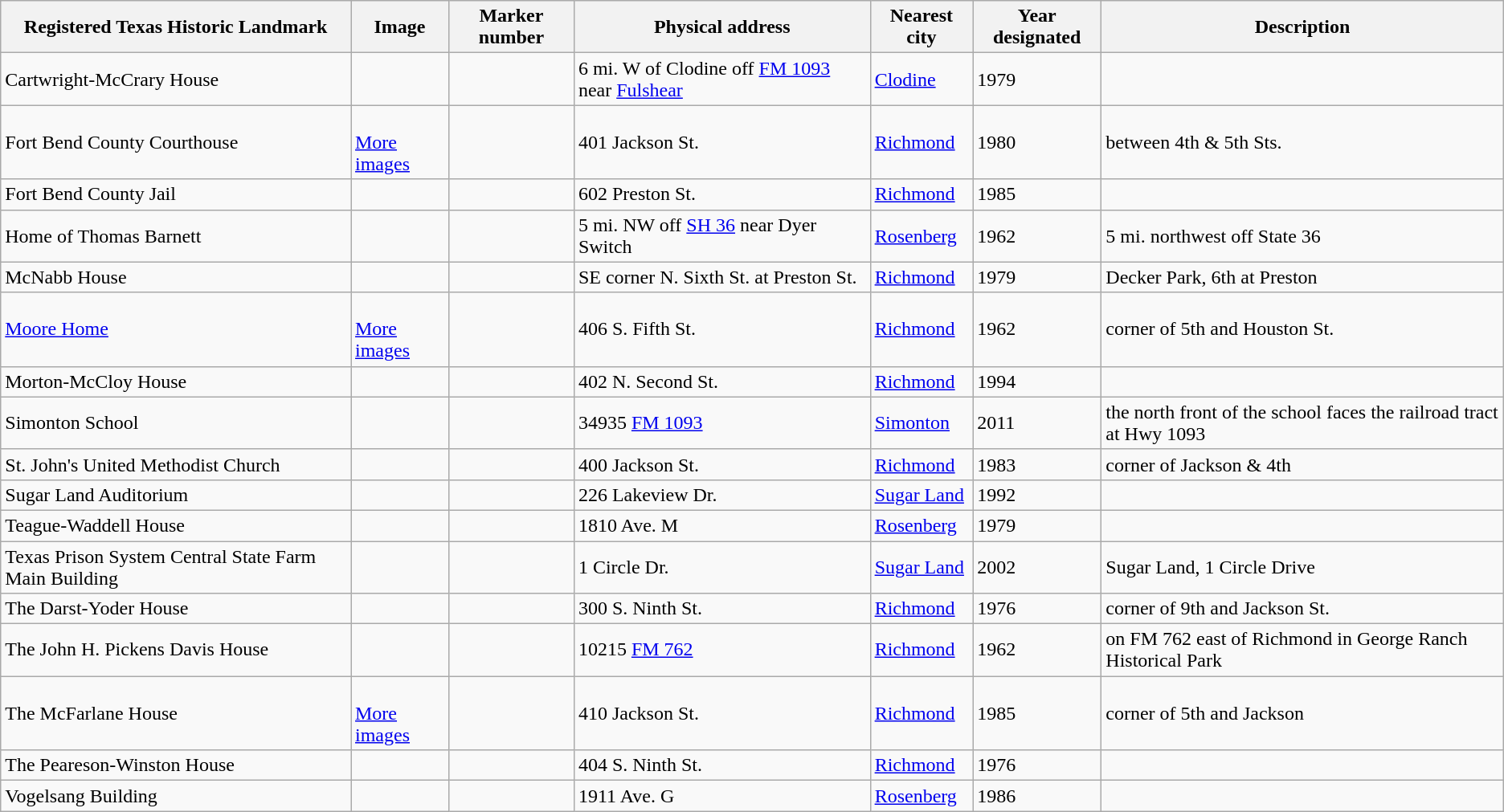<table class="wikitable sortable">
<tr>
<th>Registered Texas Historic Landmark</th>
<th>Image</th>
<th>Marker number</th>
<th>Physical address</th>
<th>Nearest city</th>
<th>Year designated</th>
<th>Description</th>
</tr>
<tr>
<td>Cartwright-McCrary House</td>
<td></td>
<td></td>
<td>6 mi. W of Clodine off <a href='#'>FM 1093</a> near <a href='#'>Fulshear</a> </td>
<td><a href='#'>Clodine</a></td>
<td>1979</td>
<td></td>
</tr>
<tr>
<td>Fort Bend County Courthouse</td>
<td><br> <a href='#'>More images</a></td>
<td></td>
<td>401 Jackson St.<br></td>
<td><a href='#'>Richmond</a></td>
<td>1980</td>
<td>between 4th & 5th Sts.</td>
</tr>
<tr>
<td>Fort Bend County Jail</td>
<td></td>
<td></td>
<td>602 Preston St.<br></td>
<td><a href='#'>Richmond</a></td>
<td>1985</td>
<td></td>
</tr>
<tr>
<td>Home of Thomas Barnett</td>
<td></td>
<td></td>
<td>5 mi. NW off <a href='#'>SH 36</a> near Dyer Switch </td>
<td><a href='#'>Rosenberg</a></td>
<td>1962</td>
<td>5 mi. northwest off State 36</td>
</tr>
<tr>
<td>McNabb House</td>
<td></td>
<td></td>
<td>SE corner N. Sixth St. at Preston St.<br></td>
<td><a href='#'>Richmond</a></td>
<td>1979</td>
<td>Decker Park, 6th at Preston</td>
</tr>
<tr>
<td><a href='#'>Moore Home</a></td>
<td><br> <a href='#'>More images</a></td>
<td></td>
<td>406 S. Fifth St.<br></td>
<td><a href='#'>Richmond</a></td>
<td>1962</td>
<td>corner of 5th and Houston St.</td>
</tr>
<tr>
<td>Morton-McCloy House</td>
<td></td>
<td></td>
<td>402 N. Second St.<br></td>
<td><a href='#'>Richmond</a></td>
<td>1994</td>
<td></td>
</tr>
<tr>
<td>Simonton School</td>
<td></td>
<td></td>
<td>34935 <a href='#'>FM 1093</a><br></td>
<td><a href='#'>Simonton</a></td>
<td>2011</td>
<td>the north front of the school faces the railroad tract at Hwy 1093</td>
</tr>
<tr>
<td>St. John's United Methodist Church</td>
<td></td>
<td></td>
<td>400 Jackson St.<br></td>
<td><a href='#'>Richmond</a></td>
<td>1983</td>
<td>corner of Jackson & 4th</td>
</tr>
<tr>
<td>Sugar Land Auditorium</td>
<td></td>
<td></td>
<td>226 Lakeview Dr.<br></td>
<td><a href='#'>Sugar Land</a></td>
<td>1992</td>
<td></td>
</tr>
<tr>
<td>Teague-Waddell House</td>
<td></td>
<td></td>
<td>1810 Ave. M<br></td>
<td><a href='#'>Rosenberg</a></td>
<td>1979</td>
<td></td>
</tr>
<tr>
<td>Texas Prison System Central State Farm Main Building</td>
<td></td>
<td></td>
<td>1 Circle Dr.<br></td>
<td><a href='#'>Sugar Land</a></td>
<td>2002</td>
<td>Sugar Land, 1 Circle Drive</td>
</tr>
<tr>
<td>The Darst-Yoder House</td>
<td></td>
<td></td>
<td>300 S. Ninth St.<br></td>
<td><a href='#'>Richmond</a></td>
<td>1976</td>
<td>corner of 9th and Jackson St.</td>
</tr>
<tr>
<td>The John H. Pickens Davis House</td>
<td></td>
<td></td>
<td>10215 <a href='#'>FM 762</a><br></td>
<td><a href='#'>Richmond</a></td>
<td>1962</td>
<td>on FM 762 east of Richmond in George Ranch Historical Park</td>
</tr>
<tr>
<td>The McFarlane House</td>
<td><br> <a href='#'>More images</a></td>
<td></td>
<td>410 Jackson St.<br></td>
<td><a href='#'>Richmond</a></td>
<td>1985</td>
<td>corner of 5th and Jackson</td>
</tr>
<tr>
<td>The Peareson-Winston House</td>
<td></td>
<td></td>
<td>404 S. Ninth St.<br></td>
<td><a href='#'>Richmond</a></td>
<td>1976</td>
<td></td>
</tr>
<tr>
<td>Vogelsang Building</td>
<td></td>
<td></td>
<td>1911 Ave. G<br></td>
<td><a href='#'>Rosenberg</a></td>
<td>1986</td>
<td></td>
</tr>
</table>
